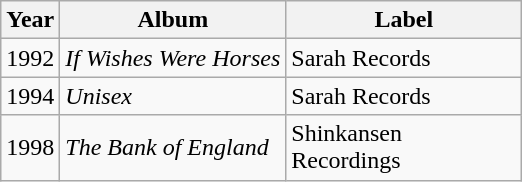<table class="wikitable">
<tr>
<th>Year</th>
<th>Album</th>
<th width="150">Label</th>
</tr>
<tr>
<td>1992</td>
<td><em>If Wishes Were Horses</em></td>
<td>Sarah Records</td>
</tr>
<tr>
<td>1994</td>
<td><em>Unisex</em></td>
<td>Sarah Records</td>
</tr>
<tr>
<td>1998</td>
<td><em>The Bank of England</em></td>
<td>Shinkansen Recordings</td>
</tr>
</table>
